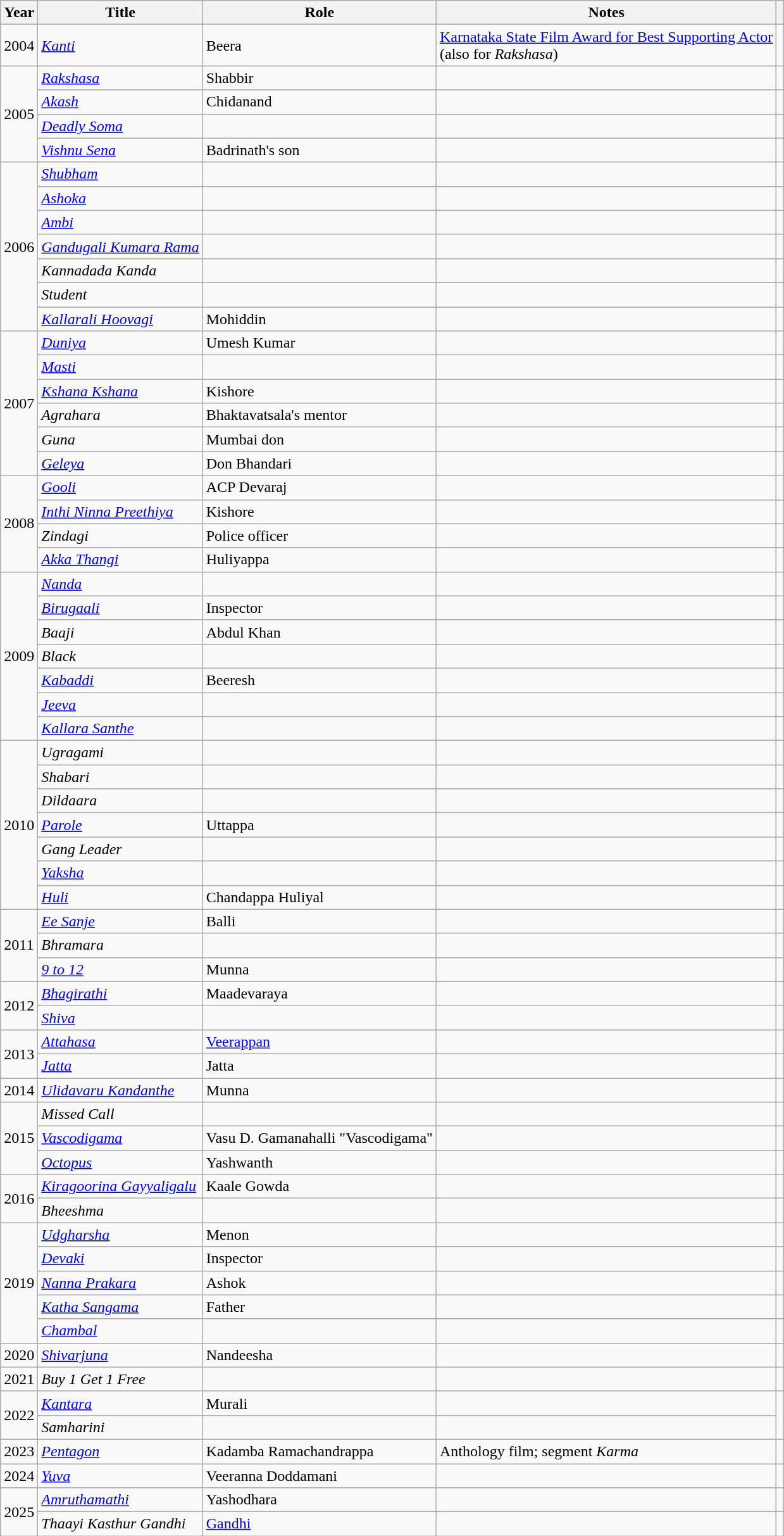<table class="wikitable sortable">
<tr style="text-align:center;">
<th>Year</th>
<th>Title</th>
<th>Role</th>
<th>Notes</th>
<th></th>
</tr>
<tr>
<td>2004</td>
<td><em><a href='#'>Kanti</a></em></td>
<td>Beera</td>
<td><a href='#'>Karnataka State Film Award for Best Supporting Actor</a><br>(also for <em>Rakshasa</em>)</td>
<td></td>
</tr>
<tr>
<td rowspan="4">2005</td>
<td><em><a href='#'>Rakshasa</a></em></td>
<td>Shabbir</td>
<td></td>
<td></td>
</tr>
<tr>
<td><em><a href='#'>Akash</a></em></td>
<td>Chidanand</td>
<td></td>
<td></td>
</tr>
<tr>
<td><em><a href='#'>Deadly Soma</a></em></td>
<td></td>
<td></td>
<td></td>
</tr>
<tr>
<td><em><a href='#'>Vishnu Sena</a></em></td>
<td>Badrinath's son</td>
<td></td>
<td></td>
</tr>
<tr>
<td rowspan="7">2006</td>
<td><em><a href='#'>Shubham</a></em></td>
<td></td>
<td></td>
<td></td>
</tr>
<tr>
<td><em><a href='#'>Ashoka</a></em></td>
<td></td>
<td></td>
<td></td>
</tr>
<tr>
<td><em><a href='#'>Ambi</a></em></td>
<td></td>
<td></td>
<td></td>
</tr>
<tr>
<td><em><a href='#'>Gandugali Kumara Rama</a></em></td>
<td></td>
<td></td>
<td></td>
</tr>
<tr>
<td><em>Kannadada Kanda</em></td>
<td></td>
<td></td>
<td></td>
</tr>
<tr>
<td><em>Student</em></td>
<td></td>
<td></td>
<td></td>
</tr>
<tr>
<td><em><a href='#'>Kallarali Hoovagi</a></em></td>
<td>Mohiddin</td>
<td></td>
<td></td>
</tr>
<tr>
<td rowspan="6">2007</td>
<td><em><a href='#'>Duniya</a></em></td>
<td>Umesh Kumar</td>
<td></td>
<td></td>
</tr>
<tr>
<td><em><a href='#'>Masti</a></em></td>
<td></td>
<td></td>
<td></td>
</tr>
<tr>
<td><em><a href='#'>Kshana Kshana</a></em></td>
<td>Kishore</td>
<td></td>
<td></td>
</tr>
<tr>
<td><em>Agrahara</em></td>
<td>Bhaktavatsala's mentor</td>
<td></td>
<td></td>
</tr>
<tr>
<td><em>Guna</em></td>
<td>Mumbai don</td>
<td></td>
<td></td>
</tr>
<tr>
<td><em><a href='#'>Geleya</a></em></td>
<td>Don Bhandari</td>
<td></td>
<td></td>
</tr>
<tr>
<td rowspan="4">2008</td>
<td><em><a href='#'>Gooli</a></em></td>
<td>ACP Devaraj</td>
<td></td>
<td></td>
</tr>
<tr>
<td><em><a href='#'>Inthi Ninna Preethiya</a></em></td>
<td>Kishore</td>
<td></td>
<td></td>
</tr>
<tr>
<td><em>Zindagi</em></td>
<td>Police officer</td>
<td></td>
<td></td>
</tr>
<tr>
<td><em><a href='#'>Akka Thangi</a></em></td>
<td>Huliyappa</td>
<td></td>
<td></td>
</tr>
<tr>
<td rowspan="7">2009</td>
<td><em><a href='#'>Nanda</a></em></td>
<td></td>
<td></td>
<td></td>
</tr>
<tr>
<td><em><a href='#'>Birugaali</a></em></td>
<td>Inspector</td>
<td></td>
<td></td>
</tr>
<tr>
<td><em>Baaji</em></td>
<td>Abdul Khan</td>
<td></td>
<td></td>
</tr>
<tr>
<td><em>Black</em></td>
<td></td>
<td></td>
<td></td>
</tr>
<tr>
<td><em><a href='#'>Kabaddi</a></em></td>
<td>Beeresh</td>
<td></td>
<td></td>
</tr>
<tr>
<td><em><a href='#'>Jeeva</a></em></td>
<td></td>
<td></td>
<td></td>
</tr>
<tr>
<td><em><a href='#'>Kallara Santhe</a></em></td>
<td></td>
<td></td>
<td></td>
</tr>
<tr>
<td rowspan="7">2010</td>
<td><em>Ugragami</em></td>
<td></td>
<td></td>
<td></td>
</tr>
<tr>
<td><em>Shabari</em></td>
<td></td>
<td></td>
<td></td>
</tr>
<tr>
<td><em>Dildaara</em></td>
<td></td>
<td></td>
<td></td>
</tr>
<tr>
<td><em><a href='#'>Parole</a></em></td>
<td>Uttappa</td>
<td></td>
<td></td>
</tr>
<tr>
<td><em>Gang Leader</em></td>
<td></td>
<td></td>
<td></td>
</tr>
<tr>
<td><em><a href='#'>Yaksha</a></em></td>
<td></td>
<td></td>
<td></td>
</tr>
<tr>
<td><em><a href='#'>Huli</a></em></td>
<td>Chandappa Huliyal</td>
<td></td>
<td></td>
</tr>
<tr>
<td rowspan="3">2011</td>
<td><em><a href='#'>Ee Sanje</a></em></td>
<td>Balli</td>
<td></td>
<td></td>
</tr>
<tr>
<td><em>Bhramara</em></td>
<td></td>
<td></td>
<td></td>
</tr>
<tr>
<td><em><a href='#'>9 to 12</a></em></td>
<td>Munna</td>
<td></td>
<td></td>
</tr>
<tr>
<td rowspan="2">2012</td>
<td><em><a href='#'>Bhagirathi</a></em></td>
<td>Maadevaraya</td>
<td></td>
<td></td>
</tr>
<tr>
<td><em><a href='#'>Shiva</a></em></td>
<td></td>
<td></td>
<td></td>
</tr>
<tr>
<td rowspan="2">2013</td>
<td><em><a href='#'>Attahasa</a></em></td>
<td><a href='#'>Veerappan</a></td>
<td></td>
<td></td>
</tr>
<tr>
<td><em><a href='#'>Jatta</a></em></td>
<td>Jatta</td>
<td></td>
<td></td>
</tr>
<tr>
<td>2014</td>
<td><em><a href='#'>Ulidavaru Kandanthe</a></em></td>
<td>Munna</td>
<td></td>
<td></td>
</tr>
<tr>
<td rowspan="3">2015</td>
<td><em>Missed Call</em></td>
<td></td>
<td></td>
<td></td>
</tr>
<tr>
<td><em><a href='#'>Vascodigama</a></em></td>
<td>Vasu D. Gamanahalli "Vascodigama"</td>
<td></td>
<td></td>
</tr>
<tr>
<td><em><a href='#'>Octopus</a></em></td>
<td>Yashwanth</td>
<td></td>
<td></td>
</tr>
<tr>
<td rowspan="2">2016</td>
<td><em><a href='#'>Kiragoorina Gayyaligalu</a></em></td>
<td>Kaale Gowda</td>
<td></td>
<td></td>
</tr>
<tr>
<td><em>Bheeshma</em></td>
<td></td>
<td></td>
<td></td>
</tr>
<tr>
<td rowspan="5">2019</td>
<td><em><a href='#'>Udgharsha</a></em></td>
<td>Menon</td>
<td></td>
<td></td>
</tr>
<tr>
<td><em><a href='#'>Devaki</a></em></td>
<td>Inspector</td>
<td></td>
<td></td>
</tr>
<tr>
<td><em><a href='#'>Nanna Prakara</a></em></td>
<td>Ashok</td>
<td></td>
<td></td>
</tr>
<tr>
<td><em><a href='#'>Katha Sangama</a></em></td>
<td>Father</td>
<td></td>
<td></td>
</tr>
<tr>
<td><em><a href='#'>Chambal</a></em></td>
<td></td>
<td></td>
<td></td>
</tr>
<tr>
<td>2020</td>
<td><em><a href='#'>Shivarjuna</a></em></td>
<td>Nandeesha</td>
<td></td>
<td></td>
</tr>
<tr>
<td>2021</td>
<td><em>Buy 1 Get 1 Free</em></td>
<td></td>
<td></td>
<td></td>
</tr>
<tr>
<td rowspan="2">2022</td>
<td><em><a href='#'>Kantara</a></em></td>
<td>Murali</td>
<td></td>
</tr>
<tr>
<td><em>Samharini</em></td>
<td></td>
<td></td>
</tr>
<tr>
<td>2023</td>
<td><em><a href='#'>Pentagon</a></em></td>
<td>Kadamba Ramachandrappa</td>
<td>Anthology film; segment <em>Karma</em></td>
<td></td>
</tr>
<tr>
<td>2024</td>
<td><em><a href='#'>Yuva</a></em></td>
<td>Veeranna Doddamani</td>
<td></td>
<td></td>
</tr>
<tr>
<td rowspan="2">2025</td>
<td><em><a href='#'>Amruthamathi</a></em></td>
<td>Yashodhara</td>
<td></td>
<td></td>
</tr>
<tr>
<td><em>Thaayi Kasthur Gandhi</em></td>
<td><a href='#'>Gandhi</a></td>
<td></td>
<td></td>
</tr>
</table>
